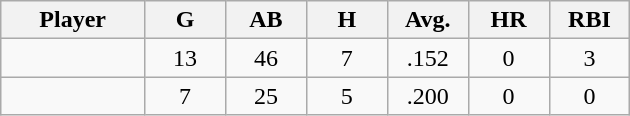<table class="wikitable sortable">
<tr>
<th bgcolor="#DDDDFF" width="16%">Player</th>
<th bgcolor="#DDDDFF" width="9%">G</th>
<th bgcolor="#DDDDFF" width="9%">AB</th>
<th bgcolor="#DDDDFF" width="9%">H</th>
<th bgcolor="#DDDDFF" width="9%">Avg.</th>
<th bgcolor="#DDDDFF" width="9%">HR</th>
<th bgcolor="#DDDDFF" width="9%">RBI</th>
</tr>
<tr align="center">
<td></td>
<td>13</td>
<td>46</td>
<td>7</td>
<td>.152</td>
<td>0</td>
<td>3</td>
</tr>
<tr align="center">
<td></td>
<td>7</td>
<td>25</td>
<td>5</td>
<td>.200</td>
<td>0</td>
<td>0</td>
</tr>
</table>
